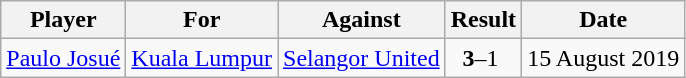<table class="wikitable sortable">
<tr>
<th>Player</th>
<th>For</th>
<th>Against</th>
<th align=center>Result</th>
<th>Date</th>
</tr>
<tr>
<td> <a href='#'>Paulo Josué</a></td>
<td><a href='#'>Kuala Lumpur</a></td>
<td><a href='#'>Selangor United</a></td>
<td align=center><strong>3</strong>–1 </td>
<td>15 August 2019</td>
</tr>
</table>
